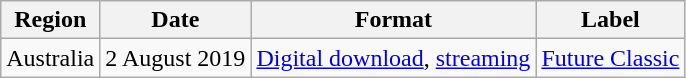<table class="wikitable plainrowheaders">
<tr>
<th>Region</th>
<th>Date</th>
<th>Format</th>
<th>Label</th>
</tr>
<tr>
<td>Australia</td>
<td>2 August 2019</td>
<td><a href='#'>Digital download</a>, <a href='#'>streaming</a></td>
<td><a href='#'>Future Classic</a></td>
</tr>
</table>
